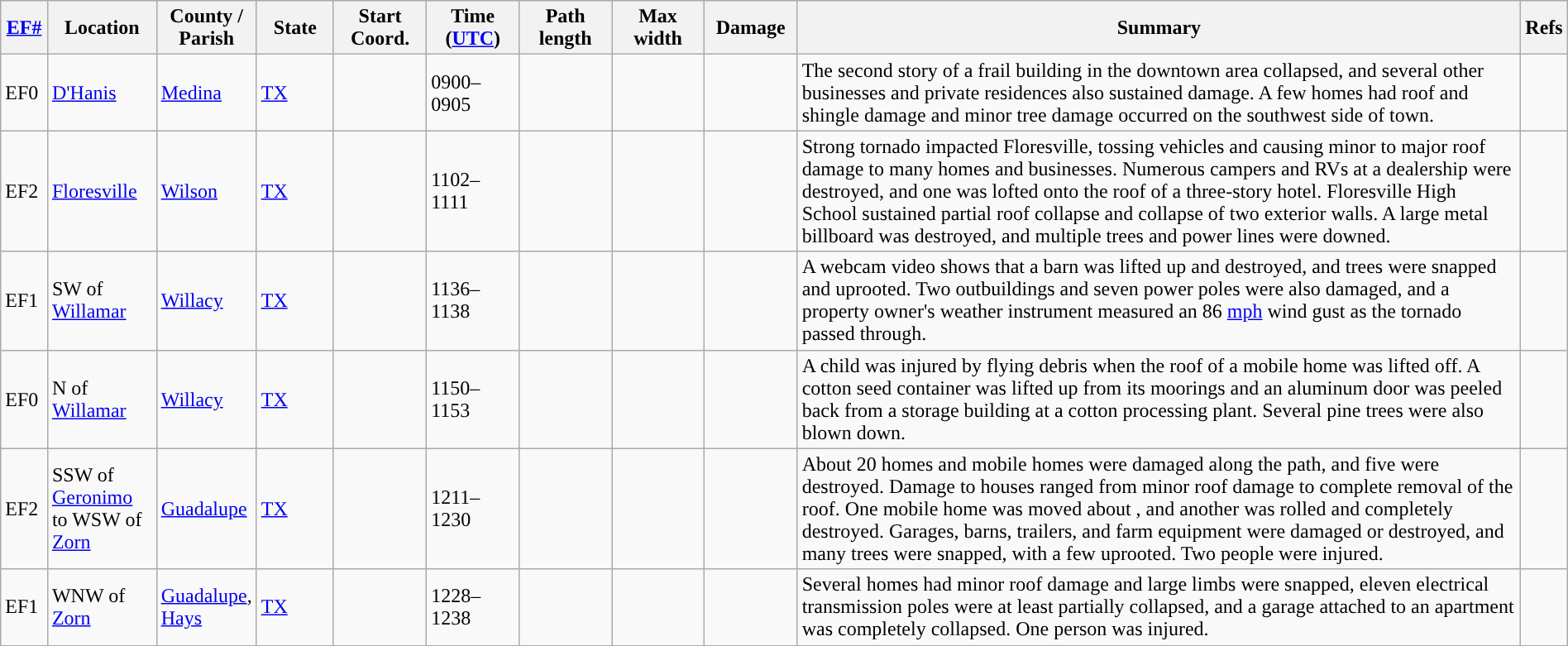<table class="wikitable sortable" style="width:100%;">
<tr>
<th scope="col" width="3%" align="center"><a href='#'>EF#</a></th>
<th scope="col" width="7%" align="center" class="unsortable">Location</th>
<th scope="col" width="6%" align="center" class="unsortable">County / Parish</th>
<th scope="col" width="5%" align="center">State</th>
<th scope="col" width="6%" align="center">Start Coord.</th>
<th scope="col" width="6%" align="center">Time (<a href='#'>UTC</a>)</th>
<th scope="col" width="6%" align="center">Path length</th>
<th scope="col" width="6%" align="center">Max width</th>
<th scope="col" width="6%" align="center">Damage</th>
<th scope="col" width="48%" class="unsortable" align="center">Summary</th>
<th scope="col" width="48%" class="unsortable" align="center">Refs</th>
</tr>
<tr>
<td>EF0</td>
<td><a href='#'>D'Hanis</a></td>
<td><a href='#'>Medina</a></td>
<td><a href='#'>TX</a></td>
<td></td>
<td>0900–0905</td>
<td></td>
<td></td>
<td></td>
<td>The second story of a frail building in the downtown area collapsed, and several other businesses and private residences also sustained damage. A few homes had roof and shingle damage and minor tree damage occurred on the southwest side of town.</td>
<td></td>
</tr>
<tr>
<td>EF2</td>
<td><a href='#'>Floresville</a></td>
<td><a href='#'>Wilson</a></td>
<td><a href='#'>TX</a></td>
<td></td>
<td>1102–1111</td>
<td></td>
<td></td>
<td></td>
<td>Strong tornado impacted Floresville, tossing vehicles and causing minor to major roof damage to many homes and businesses. Numerous campers and RVs at a dealership were destroyed, and one was lofted onto the roof of a three-story hotel. Floresville High School sustained partial roof collapse and collapse of two exterior walls. A large metal billboard was destroyed, and multiple trees and power lines were downed.</td>
<td></td>
</tr>
<tr>
<td>EF1</td>
<td>SW of <a href='#'>Willamar</a></td>
<td><a href='#'>Willacy</a></td>
<td><a href='#'>TX</a></td>
<td></td>
<td>1136–1138</td>
<td></td>
<td></td>
<td></td>
<td>A webcam video shows that a barn was lifted up and destroyed, and trees were snapped and uprooted. Two outbuildings and seven power poles were also damaged, and a property owner's weather instrument measured an 86 <a href='#'>mph</a> wind gust as the tornado passed through.</td>
<td></td>
</tr>
<tr>
<td>EF0</td>
<td>N of <a href='#'>Willamar</a></td>
<td><a href='#'>Willacy</a></td>
<td><a href='#'>TX</a></td>
<td></td>
<td>1150–1153</td>
<td></td>
<td></td>
<td></td>
<td>A child was injured by flying debris when the roof of a mobile home was lifted off. A cotton seed container was lifted up from its moorings and an aluminum door was peeled back from a storage building at a cotton processing plant. Several pine trees were also blown down.</td>
<td></td>
</tr>
<tr>
<td>EF2</td>
<td>SSW of <a href='#'>Geronimo</a> to WSW of <a href='#'>Zorn</a></td>
<td><a href='#'>Guadalupe</a></td>
<td><a href='#'>TX</a></td>
<td></td>
<td>1211–1230</td>
<td></td>
<td></td>
<td></td>
<td>About 20 homes and mobile homes were damaged along the path, and five were destroyed. Damage to houses ranged from minor roof damage to complete removal of the roof. One mobile home was moved about , and another was rolled and completely destroyed. Garages, barns, trailers, and farm equipment were damaged or destroyed, and many trees were snapped, with a few uprooted. Two people were injured.</td>
<td></td>
</tr>
<tr>
<td>EF1</td>
<td>WNW of <a href='#'>Zorn</a></td>
<td><a href='#'>Guadalupe</a>, <a href='#'>Hays</a></td>
<td><a href='#'>TX</a></td>
<td></td>
<td>1228–1238</td>
<td></td>
<td></td>
<td></td>
<td>Several homes had minor roof damage and large limbs were snapped, eleven electrical transmission poles were at least partially collapsed, and a garage attached to an apartment was completely collapsed. One person was injured.</td>
<td></td>
</tr>
<tr>
</tr>
</table>
